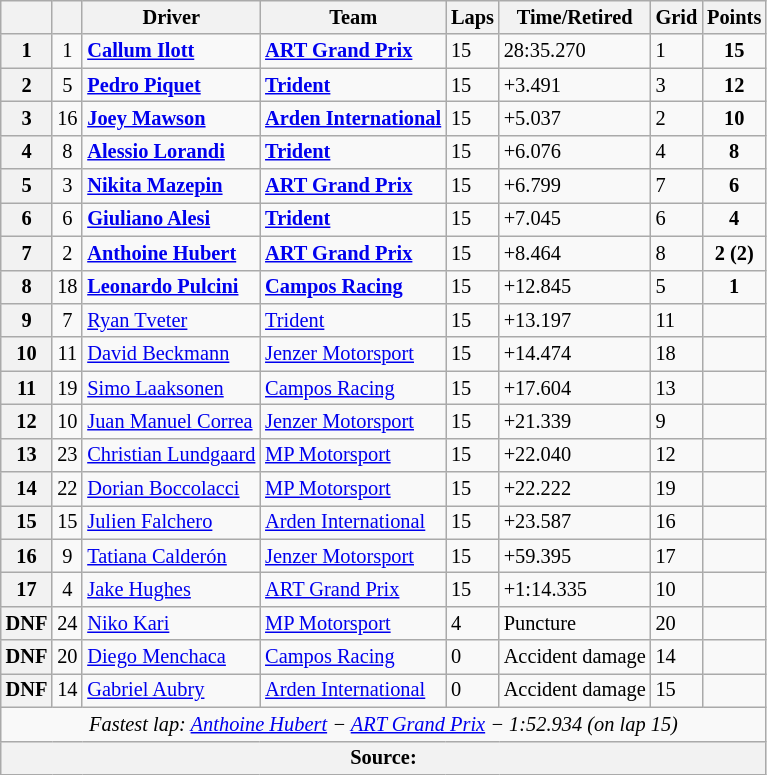<table class="wikitable" style="font-size: 85%;">
<tr>
<th></th>
<th></th>
<th>Driver</th>
<th>Team</th>
<th>Laps</th>
<th>Time/Retired</th>
<th>Grid</th>
<th>Points</th>
</tr>
<tr>
<th>1</th>
<td align="center">1</td>
<td><strong> <a href='#'>Callum Ilott</a></strong></td>
<td><strong><a href='#'>ART Grand Prix</a></strong></td>
<td>15</td>
<td>28:35.270</td>
<td>1</td>
<td align="center"><strong>15</strong></td>
</tr>
<tr>
<th>2</th>
<td align="center">5</td>
<td><strong> <a href='#'>Pedro Piquet</a></strong></td>
<td><strong><a href='#'>Trident</a></strong></td>
<td>15</td>
<td>+3.491</td>
<td>3</td>
<td align="center"><strong>12</strong></td>
</tr>
<tr>
<th>3</th>
<td align="center">16</td>
<td><strong> <a href='#'>Joey Mawson</a></strong></td>
<td><strong><a href='#'>Arden International</a></strong></td>
<td>15</td>
<td>+5.037</td>
<td>2</td>
<td align="center"><strong>10</strong></td>
</tr>
<tr>
<th>4</th>
<td align="center">8</td>
<td><strong> <a href='#'>Alessio Lorandi</a></strong></td>
<td><strong><a href='#'>Trident</a></strong></td>
<td>15</td>
<td>+6.076</td>
<td>4</td>
<td align="center"><strong>8</strong></td>
</tr>
<tr>
<th>5</th>
<td align="center">3</td>
<td><strong> <a href='#'>Nikita Mazepin</a></strong></td>
<td><strong><a href='#'>ART Grand Prix</a></strong></td>
<td>15</td>
<td>+6.799</td>
<td>7</td>
<td align="center"><strong>6</strong></td>
</tr>
<tr>
<th>6</th>
<td align="center">6</td>
<td><strong> <a href='#'>Giuliano Alesi</a></strong></td>
<td><strong><a href='#'>Trident</a></strong></td>
<td>15</td>
<td>+7.045</td>
<td>6</td>
<td align="center"><strong>4</strong></td>
</tr>
<tr>
<th>7</th>
<td align="center">2</td>
<td><strong> <a href='#'>Anthoine Hubert</a></strong></td>
<td><strong><a href='#'>ART Grand Prix</a></strong></td>
<td>15</td>
<td>+8.464</td>
<td>8</td>
<td align="center"><strong>2 (2)</strong></td>
</tr>
<tr>
<th>8</th>
<td align="center">18</td>
<td><strong> <a href='#'>Leonardo Pulcini</a></strong></td>
<td><strong><a href='#'>Campos Racing</a></strong></td>
<td>15</td>
<td>+12.845</td>
<td>5</td>
<td align="center"><strong>1</strong></td>
</tr>
<tr>
<th>9</th>
<td align="center">7</td>
<td> <a href='#'>Ryan Tveter</a></td>
<td><a href='#'>Trident</a></td>
<td>15</td>
<td>+13.197</td>
<td>11</td>
<td align="center"></td>
</tr>
<tr>
<th>10</th>
<td align="center">11</td>
<td> <a href='#'>David Beckmann</a></td>
<td><a href='#'>Jenzer Motorsport</a></td>
<td>15</td>
<td>+14.474</td>
<td>18</td>
<td align="center"></td>
</tr>
<tr>
<th>11</th>
<td align="center">19</td>
<td> <a href='#'>Simo Laaksonen</a></td>
<td><a href='#'>Campos Racing</a></td>
<td>15</td>
<td>+17.604</td>
<td>13</td>
<td align="center"></td>
</tr>
<tr>
<th>12</th>
<td align="center">10</td>
<td> <a href='#'>Juan Manuel Correa</a></td>
<td><a href='#'>Jenzer Motorsport</a></td>
<td>15</td>
<td>+21.339</td>
<td>9</td>
<td align="center"></td>
</tr>
<tr>
<th>13</th>
<td align="center">23</td>
<td> <a href='#'>Christian Lundgaard</a></td>
<td><a href='#'>MP Motorsport</a></td>
<td>15</td>
<td>+22.040</td>
<td>12</td>
<td align="center"></td>
</tr>
<tr>
<th>14</th>
<td align="center">22</td>
<td> <a href='#'>Dorian Boccolacci</a></td>
<td><a href='#'>MP Motorsport</a></td>
<td>15</td>
<td>+22.222</td>
<td>19</td>
<td align="center"></td>
</tr>
<tr>
<th>15</th>
<td align="center">15</td>
<td> <a href='#'>Julien Falchero</a></td>
<td><a href='#'>Arden International</a></td>
<td>15</td>
<td>+23.587</td>
<td>16</td>
<td align="center"></td>
</tr>
<tr>
<th>16</th>
<td align="center">9</td>
<td> <a href='#'>Tatiana Calderón</a></td>
<td><a href='#'>Jenzer Motorsport</a></td>
<td>15</td>
<td>+59.395</td>
<td>17</td>
<td align="center"></td>
</tr>
<tr>
<th>17</th>
<td align="center">4</td>
<td> <a href='#'>Jake Hughes</a></td>
<td><a href='#'>ART Grand Prix</a></td>
<td>15</td>
<td>+1:14.335</td>
<td>10</td>
<td align="center"></td>
</tr>
<tr>
<th>DNF</th>
<td align="center">24</td>
<td> <a href='#'>Niko Kari</a></td>
<td><a href='#'>MP Motorsport</a></td>
<td>4</td>
<td>Puncture</td>
<td>20</td>
<td align="center"></td>
</tr>
<tr>
<th>DNF</th>
<td align="center">20</td>
<td> <a href='#'>Diego Menchaca</a></td>
<td><a href='#'>Campos Racing</a></td>
<td>0</td>
<td>Accident damage</td>
<td>14</td>
<td></td>
</tr>
<tr>
<th>DNF</th>
<td align="center">14</td>
<td> <a href='#'>Gabriel Aubry</a></td>
<td><a href='#'>Arden International</a></td>
<td>0</td>
<td>Accident damage</td>
<td>15</td>
<td align="center"></td>
</tr>
<tr>
<td colspan="8" align="center"><em>Fastest lap: <a href='#'>Anthoine Hubert</a> − <a href='#'>ART Grand Prix</a> − 1:52.934 (on lap 15)</em></td>
</tr>
<tr>
<th colspan="8">Source:</th>
</tr>
</table>
